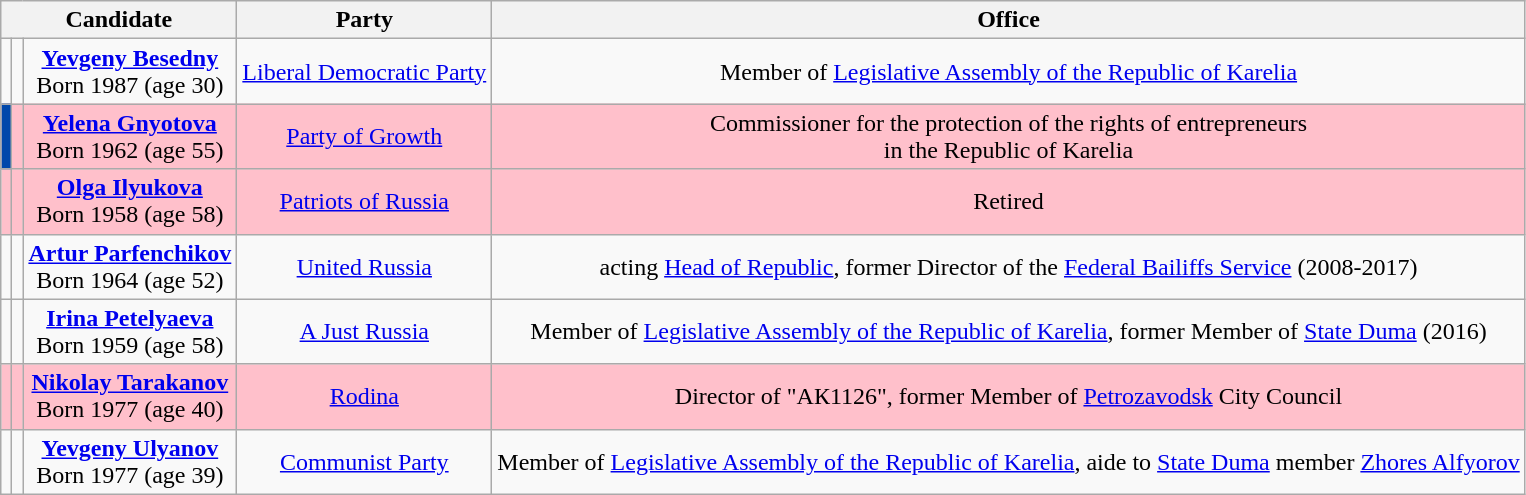<table class="sortable wikitable" style="text-align:center;">
<tr>
<th colspan=3>Candidate</th>
<th>Party</th>
<th>Office</th>
</tr>
<tr>
<td bgcolor=></td>
<td></td>
<td><strong><a href='#'>Yevgeny Besedny</a></strong><br>Born 1987 (age 30)</td>
<td><a href='#'>Liberal Democratic Party</a></td>
<td>Member of <a href='#'>Legislative Assembly of the Republic of Karelia</a></td>
</tr>
<tr style="background:pink">
<td bgcolor=#0047AB></td>
<td></td>
<td><strong><a href='#'>Yelena Gnyotova</a></strong><br>Born 1962 (age 55)</td>
<td><a href='#'>Party of Growth</a></td>
<td>Commissioner for the protection of the rights of entrepreneurs<br>in the Republic of Karelia</td>
</tr>
<tr style="background:pink">
<td bgcolor=></td>
<td></td>
<td><strong><a href='#'>Olga Ilyukova</a></strong><br>Born 1958 (age 58)</td>
<td><a href='#'>Patriots of Russia</a></td>
<td>Retired</td>
</tr>
<tr>
<td bgcolor=></td>
<td></td>
<td><strong><a href='#'>Artur Parfenchikov</a></strong><br>Born 1964 (age 52)</td>
<td><a href='#'>United Russia</a></td>
<td>acting <a href='#'>Head of Republic</a>, former Director of the <a href='#'>Federal Bailiffs Service</a> (2008-2017)</td>
</tr>
<tr>
<td bgcolor=></td>
<td></td>
<td><strong><a href='#'>Irina Petelyaeva</a></strong><br>Born 1959 (age 58)</td>
<td><a href='#'>A Just Russia</a></td>
<td>Member of <a href='#'>Legislative Assembly of the Republic of Karelia</a>, former Member of <a href='#'>State Duma</a> (2016)</td>
</tr>
<tr style="background:pink">
<td bgcolor=></td>
<td></td>
<td><strong><a href='#'>Nikolay Tarakanov</a></strong><br>Born 1977 (age 40)</td>
<td><a href='#'>Rodina</a></td>
<td>Director of "АК1126", former Member of <a href='#'>Petrozavodsk</a> City Council</td>
</tr>
<tr>
<td bgcolor=></td>
<td></td>
<td><strong><a href='#'>Yevgeny Ulyanov</a></strong><br>Born 1977 (age 39)</td>
<td><a href='#'>Communist Party</a></td>
<td>Member of <a href='#'>Legislative Assembly of the Republic of Karelia</a>, aide to <a href='#'>State Duma</a> member <a href='#'>Zhores Alfyorov</a></td>
</tr>
</table>
